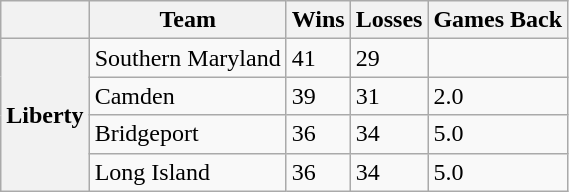<table class="wikitable">
<tr>
<th></th>
<th>Team</th>
<th>Wins</th>
<th>Losses</th>
<th>Games Back</th>
</tr>
<tr>
<th rowspan="4">Liberty</th>
<td>Southern Maryland</td>
<td>41</td>
<td>29</td>
<td></td>
</tr>
<tr>
<td>Camden</td>
<td>39</td>
<td>31</td>
<td>2.0</td>
</tr>
<tr>
<td>Bridgeport</td>
<td>36</td>
<td>34</td>
<td>5.0</td>
</tr>
<tr>
<td>Long Island</td>
<td>36</td>
<td>34</td>
<td>5.0</td>
</tr>
</table>
